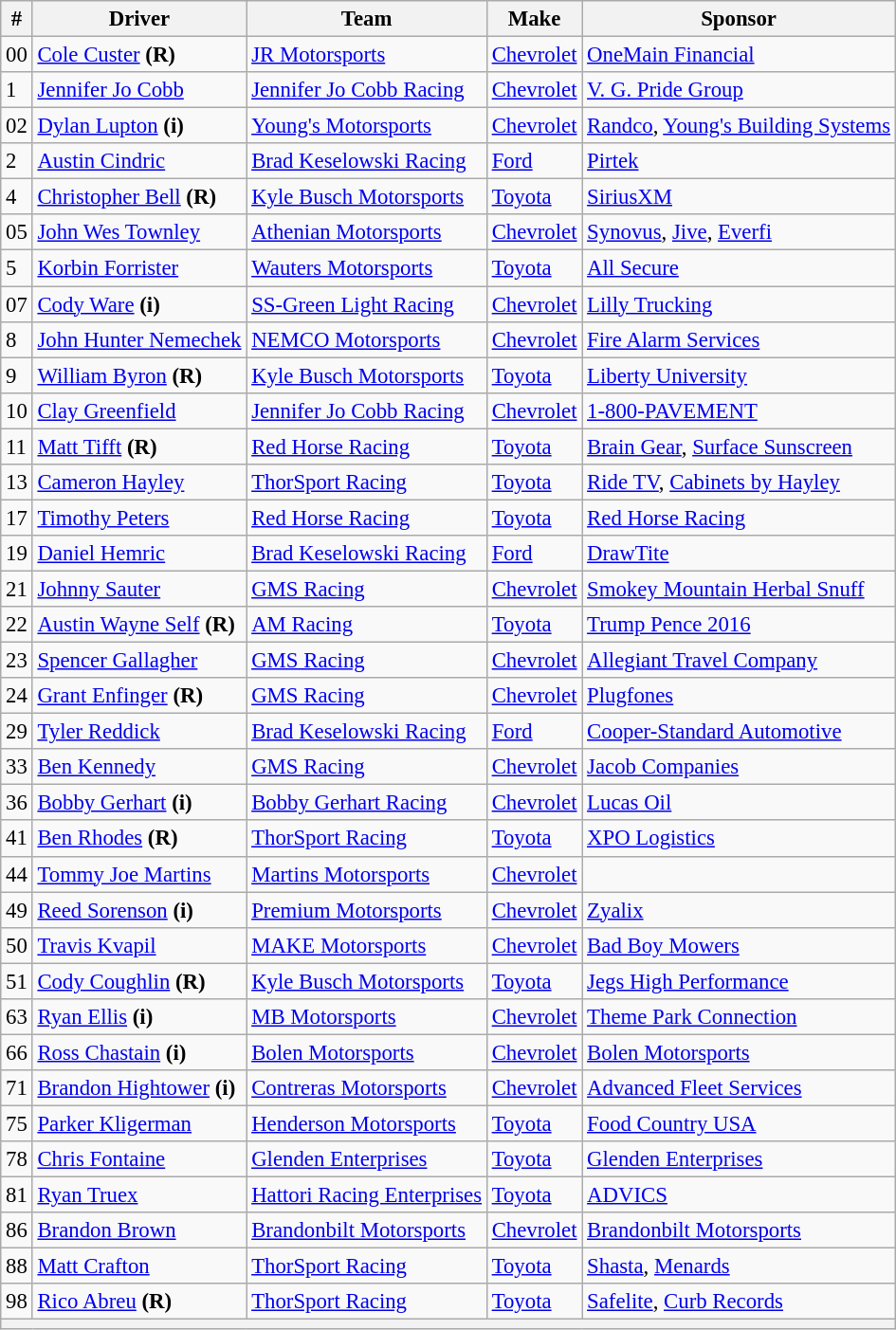<table class="wikitable" style="font-size:95%">
<tr>
<th>#</th>
<th>Driver</th>
<th>Team</th>
<th>Make</th>
<th>Sponsor</th>
</tr>
<tr>
<td>00</td>
<td><a href='#'>Cole Custer</a> <strong>(R)</strong></td>
<td><a href='#'>JR Motorsports</a></td>
<td><a href='#'>Chevrolet</a></td>
<td><a href='#'>OneMain Financial</a></td>
</tr>
<tr>
<td>1</td>
<td><a href='#'>Jennifer Jo Cobb</a></td>
<td><a href='#'>Jennifer Jo Cobb Racing</a></td>
<td><a href='#'>Chevrolet</a></td>
<td><a href='#'>V. G. Pride Group</a></td>
</tr>
<tr>
<td>02</td>
<td><a href='#'>Dylan Lupton</a> <strong>(i)</strong></td>
<td><a href='#'>Young's Motorsports</a></td>
<td><a href='#'>Chevrolet</a></td>
<td><a href='#'>Randco</a>, <a href='#'>Young's Building Systems</a></td>
</tr>
<tr>
<td>2</td>
<td><a href='#'>Austin Cindric</a></td>
<td><a href='#'>Brad Keselowski Racing</a></td>
<td><a href='#'>Ford</a></td>
<td><a href='#'>Pirtek</a></td>
</tr>
<tr>
<td>4</td>
<td><a href='#'>Christopher Bell</a> <strong>(R)</strong></td>
<td><a href='#'>Kyle Busch Motorsports</a></td>
<td><a href='#'>Toyota</a></td>
<td><a href='#'>SiriusXM</a></td>
</tr>
<tr>
<td>05</td>
<td><a href='#'>John Wes Townley</a></td>
<td><a href='#'>Athenian Motorsports</a></td>
<td><a href='#'>Chevrolet</a></td>
<td><a href='#'>Synovus</a>, <a href='#'>Jive</a>, <a href='#'>Everfi</a></td>
</tr>
<tr>
<td>5</td>
<td><a href='#'>Korbin Forrister</a></td>
<td><a href='#'>Wauters Motorsports</a></td>
<td><a href='#'>Toyota</a></td>
<td><a href='#'>All Secure</a></td>
</tr>
<tr>
<td>07</td>
<td><a href='#'>Cody Ware</a> <strong>(i)</strong></td>
<td><a href='#'>SS-Green Light Racing</a></td>
<td><a href='#'>Chevrolet</a></td>
<td><a href='#'>Lilly Trucking</a></td>
</tr>
<tr>
<td>8</td>
<td><a href='#'>John Hunter Nemechek</a></td>
<td><a href='#'>NEMCO Motorsports</a></td>
<td><a href='#'>Chevrolet</a></td>
<td><a href='#'>Fire Alarm Services</a></td>
</tr>
<tr>
<td>9</td>
<td><a href='#'>William Byron</a> <strong>(R)</strong></td>
<td><a href='#'>Kyle Busch Motorsports</a></td>
<td><a href='#'>Toyota</a></td>
<td><a href='#'>Liberty University</a></td>
</tr>
<tr>
<td>10</td>
<td><a href='#'>Clay Greenfield</a></td>
<td><a href='#'>Jennifer Jo Cobb Racing</a></td>
<td><a href='#'>Chevrolet</a></td>
<td><a href='#'>1-800-PAVEMENT</a></td>
</tr>
<tr>
<td>11</td>
<td><a href='#'>Matt Tifft</a> <strong>(R)</strong></td>
<td><a href='#'>Red Horse Racing</a></td>
<td><a href='#'>Toyota</a></td>
<td><a href='#'>Brain Gear</a>, <a href='#'>Surface Sunscreen</a></td>
</tr>
<tr>
<td>13</td>
<td><a href='#'>Cameron Hayley</a></td>
<td><a href='#'>ThorSport Racing</a></td>
<td><a href='#'>Toyota</a></td>
<td><a href='#'>Ride TV</a>, <a href='#'>Cabinets by Hayley</a></td>
</tr>
<tr>
<td>17</td>
<td><a href='#'>Timothy Peters</a></td>
<td><a href='#'>Red Horse Racing</a></td>
<td><a href='#'>Toyota</a></td>
<td><a href='#'>Red Horse Racing</a></td>
</tr>
<tr>
<td>19</td>
<td><a href='#'>Daniel Hemric</a></td>
<td><a href='#'>Brad Keselowski Racing</a></td>
<td><a href='#'>Ford</a></td>
<td><a href='#'>DrawTite</a></td>
</tr>
<tr>
<td>21</td>
<td><a href='#'>Johnny Sauter</a></td>
<td><a href='#'>GMS Racing</a></td>
<td><a href='#'>Chevrolet</a></td>
<td><a href='#'>Smokey Mountain Herbal Snuff</a></td>
</tr>
<tr>
<td>22</td>
<td><a href='#'>Austin Wayne Self</a> <strong>(R)</strong></td>
<td><a href='#'>AM Racing</a></td>
<td><a href='#'>Toyota</a></td>
<td><a href='#'>Trump Pence 2016</a></td>
</tr>
<tr>
<td>23</td>
<td><a href='#'>Spencer Gallagher</a></td>
<td><a href='#'>GMS Racing</a></td>
<td><a href='#'>Chevrolet</a></td>
<td><a href='#'>Allegiant Travel Company</a></td>
</tr>
<tr>
<td>24</td>
<td><a href='#'>Grant Enfinger</a> <strong>(R)</strong></td>
<td><a href='#'>GMS Racing</a></td>
<td><a href='#'>Chevrolet</a></td>
<td><a href='#'>Plugfones</a></td>
</tr>
<tr>
<td>29</td>
<td><a href='#'>Tyler Reddick</a></td>
<td><a href='#'>Brad Keselowski Racing</a></td>
<td><a href='#'>Ford</a></td>
<td><a href='#'>Cooper-Standard Automotive</a></td>
</tr>
<tr>
<td>33</td>
<td><a href='#'>Ben Kennedy</a></td>
<td><a href='#'>GMS Racing</a></td>
<td><a href='#'>Chevrolet</a></td>
<td><a href='#'>Jacob Companies</a></td>
</tr>
<tr>
<td>36</td>
<td><a href='#'>Bobby Gerhart</a> <strong>(i)</strong></td>
<td><a href='#'>Bobby Gerhart Racing</a></td>
<td><a href='#'>Chevrolet</a></td>
<td><a href='#'>Lucas Oil</a></td>
</tr>
<tr>
<td>41</td>
<td><a href='#'>Ben Rhodes</a> <strong>(R)</strong></td>
<td><a href='#'>ThorSport Racing</a></td>
<td><a href='#'>Toyota</a></td>
<td><a href='#'>XPO Logistics</a></td>
</tr>
<tr>
<td>44</td>
<td><a href='#'>Tommy Joe Martins</a></td>
<td><a href='#'>Martins Motorsports</a></td>
<td><a href='#'>Chevrolet</a></td>
<td></td>
</tr>
<tr>
<td>49</td>
<td><a href='#'>Reed Sorenson</a> <strong>(i)</strong></td>
<td><a href='#'>Premium Motorsports</a></td>
<td><a href='#'>Chevrolet</a></td>
<td><a href='#'>Zyalix</a></td>
</tr>
<tr>
<td>50</td>
<td><a href='#'>Travis Kvapil</a></td>
<td><a href='#'>MAKE Motorsports</a></td>
<td><a href='#'>Chevrolet</a></td>
<td><a href='#'>Bad Boy Mowers</a></td>
</tr>
<tr>
<td>51</td>
<td><a href='#'>Cody Coughlin</a> <strong>(R)</strong></td>
<td><a href='#'>Kyle Busch Motorsports</a></td>
<td><a href='#'>Toyota</a></td>
<td><a href='#'>Jegs High Performance</a></td>
</tr>
<tr>
<td>63</td>
<td><a href='#'>Ryan Ellis</a> <strong>(i)</strong></td>
<td><a href='#'>MB Motorsports</a></td>
<td><a href='#'>Chevrolet</a></td>
<td><a href='#'>Theme Park Connection</a></td>
</tr>
<tr>
<td>66</td>
<td><a href='#'>Ross Chastain</a> <strong>(i)</strong></td>
<td><a href='#'>Bolen Motorsports</a></td>
<td><a href='#'>Chevrolet</a></td>
<td><a href='#'>Bolen Motorsports</a></td>
</tr>
<tr>
<td>71</td>
<td><a href='#'>Brandon Hightower</a> <strong>(i)</strong></td>
<td><a href='#'>Contreras Motorsports</a></td>
<td><a href='#'>Chevrolet</a></td>
<td><a href='#'>Advanced Fleet Services</a></td>
</tr>
<tr>
<td>75</td>
<td><a href='#'>Parker Kligerman</a></td>
<td><a href='#'>Henderson Motorsports</a></td>
<td><a href='#'>Toyota</a></td>
<td><a href='#'>Food Country USA</a></td>
</tr>
<tr>
<td>78</td>
<td><a href='#'>Chris Fontaine</a></td>
<td><a href='#'>Glenden Enterprises</a></td>
<td><a href='#'>Toyota</a></td>
<td><a href='#'>Glenden Enterprises</a></td>
</tr>
<tr>
<td>81</td>
<td><a href='#'>Ryan Truex</a></td>
<td><a href='#'>Hattori Racing Enterprises</a></td>
<td><a href='#'>Toyota</a></td>
<td><a href='#'>ADVICS</a></td>
</tr>
<tr>
<td>86</td>
<td><a href='#'>Brandon Brown</a></td>
<td><a href='#'>Brandonbilt Motorsports</a></td>
<td><a href='#'>Chevrolet</a></td>
<td><a href='#'>Brandonbilt Motorsports</a></td>
</tr>
<tr>
<td>88</td>
<td><a href='#'>Matt Crafton</a></td>
<td><a href='#'>ThorSport Racing</a></td>
<td><a href='#'>Toyota</a></td>
<td><a href='#'>Shasta</a>, <a href='#'>Menards</a></td>
</tr>
<tr>
<td>98</td>
<td><a href='#'>Rico Abreu</a> <strong>(R)</strong></td>
<td><a href='#'>ThorSport Racing</a></td>
<td><a href='#'>Toyota</a></td>
<td><a href='#'>Safelite</a>, <a href='#'>Curb Records</a></td>
</tr>
<tr>
<th colspan="5"></th>
</tr>
</table>
